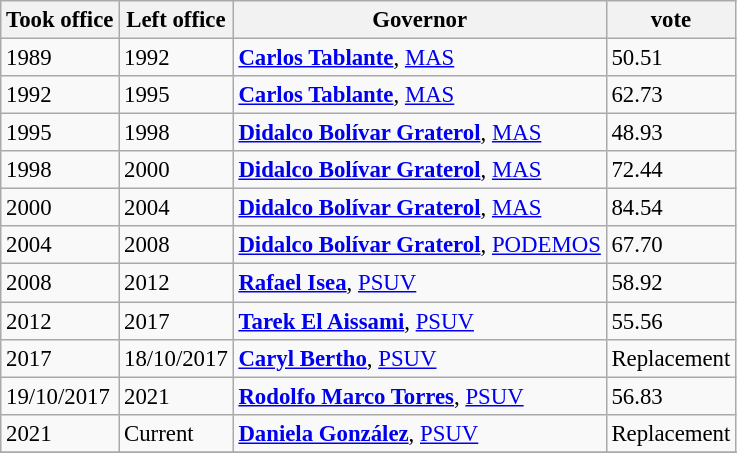<table class="wikitable" style="font-size: 95%;">
<tr>
<th>Took office</th>
<th>Left office</th>
<th>Governor</th>
<th>vote</th>
</tr>
<tr>
<td>1989</td>
<td>1992</td>
<td><strong><a href='#'>Carlos Tablante</a></strong>, <a href='#'>MAS</a></td>
<td>50.51</td>
</tr>
<tr>
<td>1992</td>
<td>1995</td>
<td><strong><a href='#'>Carlos Tablante</a></strong>, <a href='#'>MAS</a></td>
<td>62.73</td>
</tr>
<tr>
<td>1995</td>
<td>1998</td>
<td><strong><a href='#'>Didalco Bolívar Graterol</a></strong>, <a href='#'>MAS</a></td>
<td>48.93</td>
</tr>
<tr>
<td>1998</td>
<td>2000</td>
<td><strong><a href='#'>Didalco Bolívar Graterol</a></strong>, <a href='#'>MAS</a></td>
<td>72.44</td>
</tr>
<tr>
<td>2000</td>
<td>2004</td>
<td><strong><a href='#'>Didalco Bolívar Graterol</a></strong>, <a href='#'>MAS</a></td>
<td>84.54</td>
</tr>
<tr>
<td>2004</td>
<td>2008</td>
<td><strong><a href='#'>Didalco Bolívar Graterol</a></strong>, <a href='#'>PODEMOS</a></td>
<td>67.70</td>
</tr>
<tr>
<td>2008</td>
<td>2012</td>
<td><strong><a href='#'>Rafael Isea</a></strong>, <a href='#'>PSUV</a></td>
<td>58.92</td>
</tr>
<tr>
<td>2012</td>
<td>2017</td>
<td><strong><a href='#'>Tarek El Aissami</a></strong>, <a href='#'>PSUV</a></td>
<td>55.56</td>
</tr>
<tr>
<td>2017</td>
<td>18/10/2017</td>
<td><strong><a href='#'>Caryl Bertho</a></strong>, <a href='#'>PSUV</a></td>
<td>Replacement</td>
</tr>
<tr>
<td>19/10/2017</td>
<td>2021</td>
<td><strong><a href='#'>Rodolfo Marco Torres</a></strong>, <a href='#'>PSUV</a></td>
<td>56.83</td>
</tr>
<tr>
<td>2021</td>
<td>Current</td>
<td><strong><a href='#'>Daniela González</a></strong>, <a href='#'>PSUV</a></td>
<td>Replacement</td>
</tr>
<tr>
</tr>
</table>
